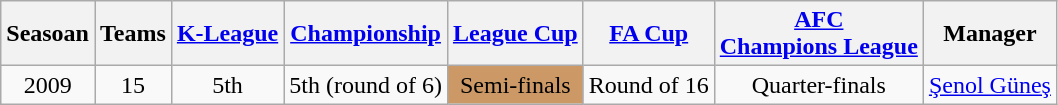<table class="wikitable" style="text-align:center">
<tr>
<th>Seasoan</th>
<th>Teams</th>
<th><a href='#'>K-League</a></th>
<th><a href='#'>Championship</a></th>
<th><a href='#'>League Cup</a></th>
<th><a href='#'>FA Cup</a></th>
<th><a href='#'>AFC<br>Champions League</a></th>
<th>Manager</th>
</tr>
<tr>
<td>2009</td>
<td>15</td>
<td>5th</td>
<td>5th (round of 6)</td>
<td bgcolor=#CC9966>Semi-finals</td>
<td>Round of 16</td>
<td>Quarter-finals</td>
<td align=left> <a href='#'>Şenol Güneş</a></td>
</tr>
</table>
